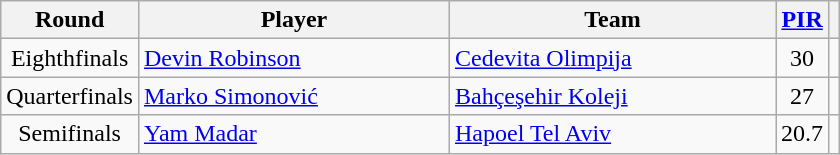<table class="wikitable sortable" style="text-align: center;">
<tr>
<th>Round</th>
<th style="width:200px;">Player</th>
<th style="width:210px;">Team</th>
<th><a href='#'>PIR</a></th>
<th></th>
</tr>
<tr>
<td>Eighthfinals</td>
<td style="text-align:left;"> <a href='#'>Devin Robinson</a></td>
<td style="text-align:left;"> <a href='#'>Cedevita Olimpija</a></td>
<td>30</td>
<td></td>
</tr>
<tr>
<td>Quarterfinals</td>
<td style="text-align:left;"> <a href='#'>Marko Simonović</a></td>
<td style="text-align:left;"> <a href='#'>Bahçeşehir Koleji</a></td>
<td>27</td>
<td></td>
</tr>
<tr>
<td>Semifinals</td>
<td style="text-align:left;"> <a href='#'>Yam Madar</a></td>
<td style="text-align:left;"> <a href='#'>Hapoel Tel Aviv</a></td>
<td>20.7</td>
<td></td>
</tr>
</table>
